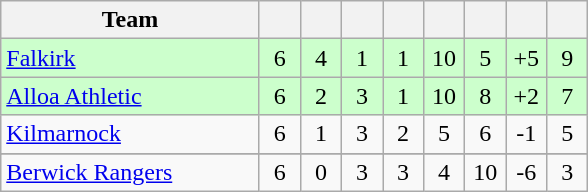<table class="wikitable" style="text-align:center;">
<tr>
<th width=165>Team</th>
<th width=20></th>
<th width=20></th>
<th width=20></th>
<th width=20></th>
<th width=20></th>
<th width=20></th>
<th width=20></th>
<th width=20></th>
</tr>
<tr style="background:#cfc;">
<td align="left"><a href='#'>Falkirk</a></td>
<td>6</td>
<td>4</td>
<td>1</td>
<td>1</td>
<td>10</td>
<td>5</td>
<td>+5</td>
<td>9</td>
</tr>
<tr style="background:#cfc;">
<td align="left"><a href='#'>Alloa Athletic</a></td>
<td>6</td>
<td>2</td>
<td>3</td>
<td>1</td>
<td>10</td>
<td>8</td>
<td>+2</td>
<td>7</td>
</tr>
<tr>
<td align="left"><a href='#'>Kilmarnock</a></td>
<td>6</td>
<td>1</td>
<td>3</td>
<td>2</td>
<td>5</td>
<td>6</td>
<td>-1</td>
<td>5</td>
</tr>
<tr>
</tr>
<tr>
<td align="left"><a href='#'>Berwick Rangers</a></td>
<td>6</td>
<td>0</td>
<td>3</td>
<td>3</td>
<td>4</td>
<td>10</td>
<td>-6</td>
<td>3</td>
</tr>
</table>
